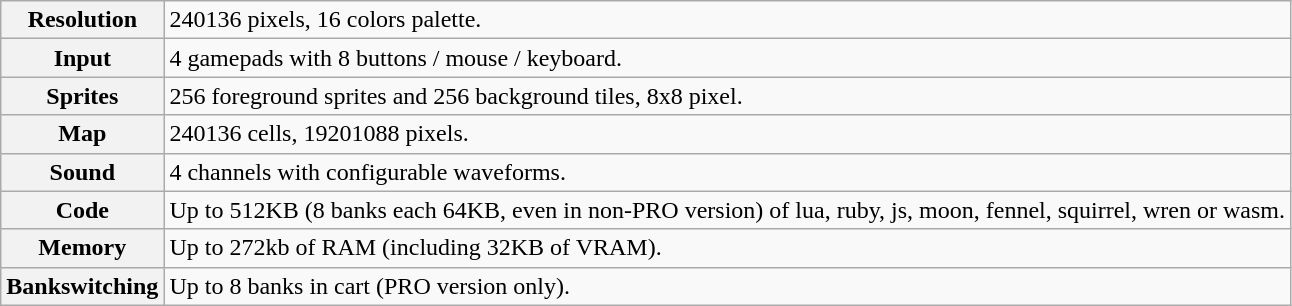<table class="wikitable">
<tr>
<th>Resolution</th>
<td>240136 pixels, 16 colors palette.</td>
</tr>
<tr>
<th>Input</th>
<td>4 gamepads with 8 buttons / mouse / keyboard.</td>
</tr>
<tr>
<th>Sprites</th>
<td>256 foreground sprites and 256 background tiles, 8x8 pixel.</td>
</tr>
<tr>
<th>Map</th>
<td>240136 cells, 19201088 pixels.</td>
</tr>
<tr>
<th>Sound</th>
<td>4 channels with configurable waveforms.</td>
</tr>
<tr>
<th>Code</th>
<td>Up to 512KB (8 banks each 64KB, even in non-PRO version) of lua, ruby, js, moon, fennel, squirrel, wren or wasm.</td>
</tr>
<tr>
<th>Memory</th>
<td>Up to 272kb of RAM (including 32KB of VRAM).</td>
</tr>
<tr>
<th>Bankswitching</th>
<td>Up to 8 banks in cart (PRO version only).</td>
</tr>
</table>
